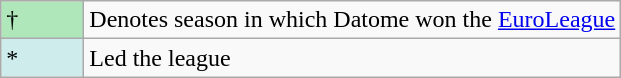<table class="wikitable">
<tr>
<td style="background:#AFE6BA; width:3em;">†</td>
<td>Denotes season in which Datome won the <a href='#'>EuroLeague</a></td>
</tr>
<tr>
<td style="background:#CFECEC; width:1em">*</td>
<td>Led the league</td>
</tr>
</table>
